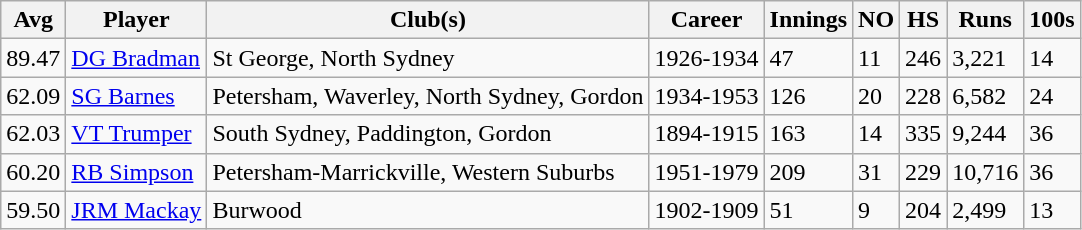<table class="wikitable">
<tr>
<th>Avg</th>
<th>Player</th>
<th>Club(s)</th>
<th>Career</th>
<th>Innings</th>
<th>NO</th>
<th>HS</th>
<th>Runs</th>
<th>100s</th>
</tr>
<tr>
<td>89.47</td>
<td><a href='#'>DG Bradman</a></td>
<td>St George, North Sydney</td>
<td>1926-1934</td>
<td>47</td>
<td>11</td>
<td>246</td>
<td>3,221</td>
<td>14</td>
</tr>
<tr>
<td>62.09</td>
<td><a href='#'>SG Barnes</a></td>
<td>Petersham, Waverley, North Sydney, Gordon</td>
<td>1934-1953</td>
<td>126</td>
<td>20</td>
<td>228</td>
<td>6,582</td>
<td>24</td>
</tr>
<tr>
<td>62.03</td>
<td><a href='#'>VT Trumper</a></td>
<td>South Sydney, Paddington, Gordon</td>
<td>1894-1915</td>
<td>163</td>
<td>14</td>
<td>335</td>
<td>9,244</td>
<td>36</td>
</tr>
<tr>
<td>60.20</td>
<td><a href='#'>RB Simpson</a></td>
<td>Petersham-Marrickville, Western Suburbs</td>
<td>1951-1979</td>
<td>209</td>
<td>31</td>
<td>229</td>
<td>10,716</td>
<td>36</td>
</tr>
<tr>
<td>59.50</td>
<td><a href='#'>JRM Mackay</a></td>
<td>Burwood</td>
<td>1902-1909</td>
<td>51</td>
<td>9</td>
<td>204</td>
<td>2,499</td>
<td>13</td>
</tr>
</table>
